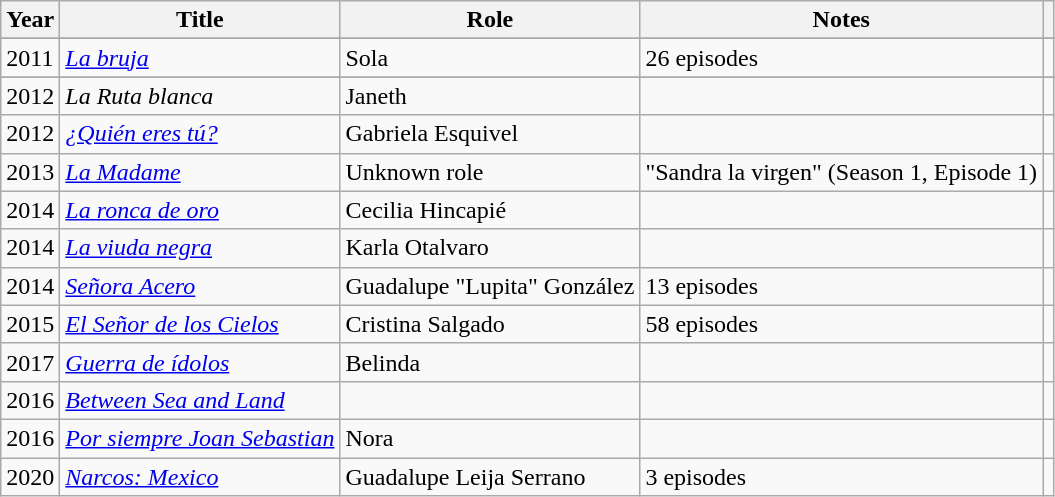<table class="wikitable sortable">
<tr>
<th>Year</th>
<th>Title</th>
<th>Role</th>
<th>Notes</th>
<th></th>
</tr>
<tr>
</tr>
<tr>
<td>2011</td>
<td><em><a href='#'>La bruja</a></em></td>
<td>Sola</td>
<td>26 episodes</td>
<td></td>
</tr>
<tr>
</tr>
<tr>
<td>2012</td>
<td><em>La Ruta blanca</em></td>
<td>Janeth</td>
<td></td>
<td></td>
</tr>
<tr>
<td>2012</td>
<td><em><a href='#'>¿Quién eres tú?</a></em></td>
<td>Gabriela Esquivel</td>
<td></td>
<td></td>
</tr>
<tr>
<td>2013</td>
<td><em><a href='#'>La Madame</a></em></td>
<td>Unknown role</td>
<td>"Sandra la virgen" (Season 1, Episode 1)</td>
<td></td>
</tr>
<tr>
<td>2014</td>
<td><em><a href='#'>La ronca de oro</a></em></td>
<td>Cecilia Hincapié</td>
<td></td>
<td></td>
</tr>
<tr>
<td>2014</td>
<td><em><a href='#'>La viuda negra</a></em></td>
<td>Karla Otalvaro</td>
<td></td>
<td></td>
</tr>
<tr>
<td>2014</td>
<td><em><a href='#'>Señora Acero</a></em></td>
<td>Guadalupe "Lupita" González</td>
<td>13 episodes</td>
<td></td>
</tr>
<tr>
<td>2015</td>
<td><em><a href='#'>El Señor de los Cielos</a></em></td>
<td>Cristina Salgado</td>
<td>58 episodes</td>
<td></td>
</tr>
<tr>
<td>2017</td>
<td><em><a href='#'>Guerra de ídolos</a></em></td>
<td>Belinda</td>
<td></td>
<td></td>
</tr>
<tr>
<td>2016</td>
<td><em><a href='#'>Between Sea and Land</a></em></td>
<td></td>
<td></td>
<td></td>
</tr>
<tr>
<td>2016</td>
<td><em><a href='#'>Por siempre Joan Sebastian</a></em></td>
<td>Nora</td>
<td></td>
<td></td>
</tr>
<tr>
<td>2020</td>
<td><em><a href='#'>Narcos: Mexico</a></em></td>
<td>Guadalupe Leija Serrano</td>
<td>3 episodes</td>
<td></td>
</tr>
</table>
